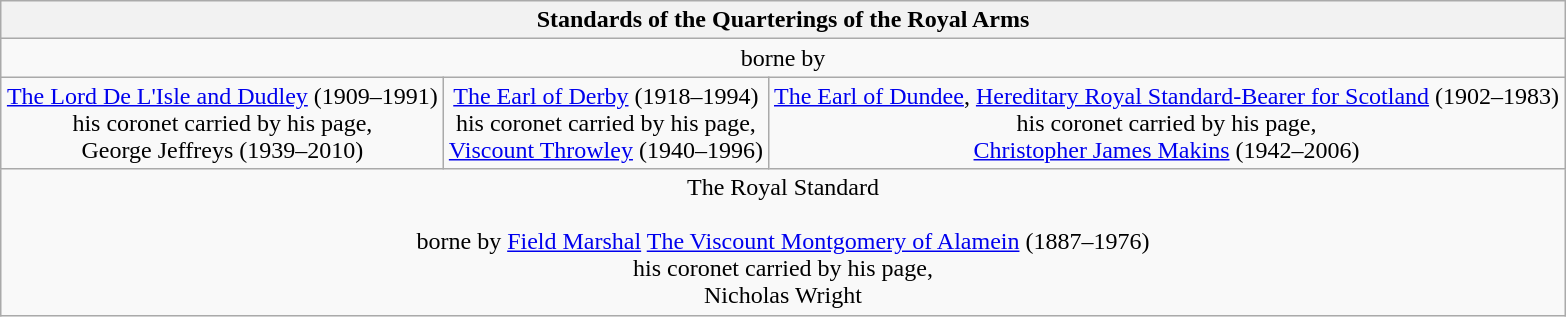<table class="wikitable" style="text-align:center; margin-left: auto; margin-right: auto; border: none;">
<tr>
<th colspan="3">Standards of the Quarterings of the Royal Arms</th>
</tr>
<tr>
<td colspan="3">borne by</td>
</tr>
<tr>
<td><a href='#'>The Lord De L'Isle and Dudley</a>  (1909–1991)<br>his coronet carried by his page,<br>George Jeffreys (1939–2010)</td>
<td><a href='#'>The Earl of Derby</a>  (1918–1994)<br>his coronet carried by his page,<br> <a href='#'>Viscount Throwley</a> (1940–1996)</td>
<td><a href='#'>The Earl of Dundee</a>, <a href='#'>Hereditary Royal Standard-Bearer for Scotland</a> (1902–1983)<br>his coronet carried by his page,<br><a href='#'>Christopher James Makins</a> (1942–2006)</td>
</tr>
<tr>
<td colspan="3">The Royal Standard<br><br>borne by <a href='#'>Field Marshal</a> <a href='#'>The Viscount Montgomery of Alamein</a>  (1887–1976)<br>his coronet carried by his page,<br>Nicholas Wright</td>
</tr>
</table>
